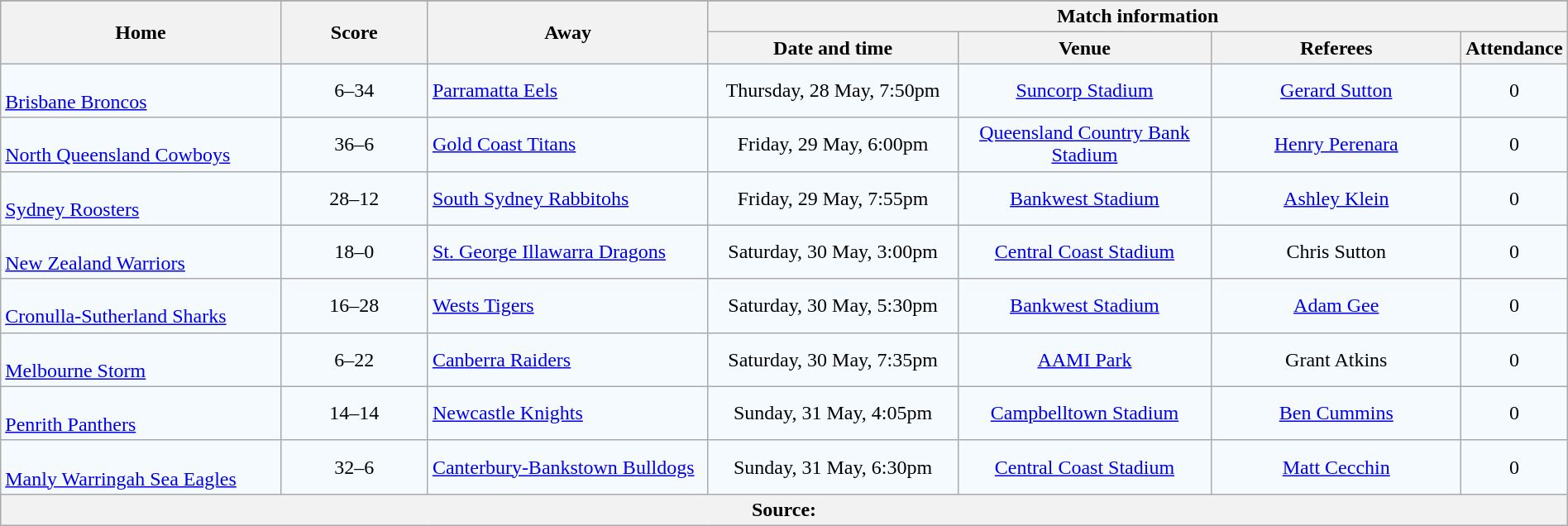<table class="wikitable" style="border-collapse:collapse; text-align:center; width:100%;">
<tr style="background:#c1d8ff;">
</tr>
<tr style="background:#c1d8ff;">
<th rowspan="2" style="width:19%;">Home</th>
<th rowspan="2" style="width:10%;">Score</th>
<th rowspan="2" style="width:19%;">Away</th>
<th colspan="6">Match information</th>
</tr>
<tr style="background:#efefef;">
<th width=17%>Date and time</th>
<th width=17%>Venue</th>
<th width=17%>Referees</th>
<th width=5%>Attendance</th>
</tr>
<tr style="text-align:center; background:#f5faff;">
<td align="left"><br> <a href='#'>Brisbane Broncos</a></td>
<td>6–34</td>
<td align="left"> <a href='#'>Parramatta Eels</a></td>
<td>Thursday, 28 May, 7:50pm</td>
<td><a href='#'>Suncorp Stadium</a></td>
<td><a href='#'>Gerard Sutton</a></td>
<td>0</td>
</tr>
<tr style="text-align:center; background:#f5faff;">
<td align="left"><br> <a href='#'>North Queensland Cowboys</a></td>
<td>36–6</td>
<td align="left"> <a href='#'>Gold Coast Titans</a></td>
<td>Friday, 29 May, 6:00pm</td>
<td><a href='#'>Queensland Country Bank Stadium</a></td>
<td><a href='#'>Henry Perenara</a></td>
<td>0</td>
</tr>
<tr style="text-align:center; background:#f5faff;">
<td align="left"><br> <a href='#'>Sydney Roosters</a></td>
<td>28–12</td>
<td align="left"> <a href='#'>South Sydney Rabbitohs</a></td>
<td>Friday, 29 May, 7:55pm</td>
<td><a href='#'>Bankwest Stadium</a></td>
<td><a href='#'>Ashley Klein</a></td>
<td>0</td>
</tr>
<tr style="text-align:center; background:#f5faff;">
<td align="left"><br> <a href='#'>New Zealand Warriors</a></td>
<td>18–0</td>
<td align="left"> <a href='#'>St. George Illawarra Dragons</a></td>
<td>Saturday, 30 May, 3:00pm</td>
<td><a href='#'>Central Coast Stadium</a></td>
<td>Chris Sutton</td>
<td>0</td>
</tr>
<tr style="text-align:center; background:#f5faff;">
<td align="left"><br> <a href='#'>Cronulla-Sutherland Sharks</a></td>
<td>16–28</td>
<td align="left"> <a href='#'>Wests Tigers</a></td>
<td>Saturday, 30 May, 5:30pm</td>
<td><a href='#'>Bankwest Stadium</a></td>
<td><a href='#'>Adam Gee</a></td>
<td>0</td>
</tr>
<tr style="text-align:center; background:#f5faff;">
<td align="left"><br> <a href='#'>Melbourne Storm</a></td>
<td>6–22</td>
<td align="left"> <a href='#'>Canberra Raiders</a></td>
<td>Saturday, 30 May, 7:35pm</td>
<td><a href='#'>AAMI Park</a></td>
<td>Grant Atkins</td>
<td>0</td>
</tr>
<tr style="text-align:center; background:#f5faff;">
<td align="left"><br> <a href='#'>Penrith Panthers</a></td>
<td>14–14</td>
<td align="left"> <a href='#'>Newcastle Knights</a></td>
<td>Sunday, 31 May, 4:05pm</td>
<td><a href='#'>Campbelltown Stadium</a></td>
<td><a href='#'>Ben Cummins</a></td>
<td>0</td>
</tr>
<tr style="text-align:center; background:#f5faff;">
<td align="left"><br> <a href='#'>Manly Warringah Sea Eagles</a></td>
<td>32–6</td>
<td align="left"> <a href='#'>Canterbury-Bankstown Bulldogs</a></td>
<td>Sunday, 31 May, 6:30pm</td>
<td><a href='#'>Central Coast Stadium</a></td>
<td><a href='#'>Matt Cecchin</a></td>
<td>0</td>
</tr>
<tr style="background:#c1d8ff;">
<th colspan="7">Source:</th>
</tr>
</table>
